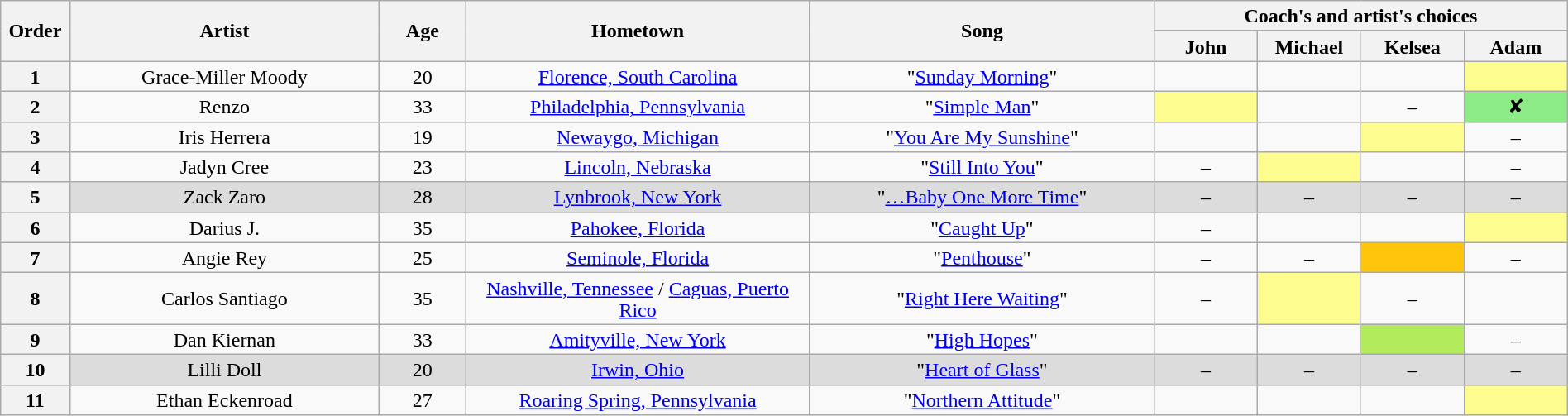<table class="wikitable" style="text-align:center; line-height:17px; width:100%">
<tr>
<th scope="col" rowspan="2" style="width:04%">Order</th>
<th scope="col" rowspan="2" style="width:18%">Artist</th>
<th scope="col" rowspan="2" style="width:05%">Age</th>
<th scope="col" rowspan="2" style="width:20%">Hometown</th>
<th scope="col" rowspan="2" style="width:20%">Song</th>
<th scope="col" colspan="4" style="width:24%">Coach's and artist's choices</th>
</tr>
<tr>
<th style="width:06%">John</th>
<th style="width:06%">Michael</th>
<th style="width:06%">Kelsea</th>
<th style="width:06%">Adam</th>
</tr>
<tr>
<th>1</th>
<td>Grace-Miller Moody</td>
<td>20</td>
<td><a href='#'>Florence, South Carolina</a></td>
<td>"<a href='#'>Sunday Morning</a>"</td>
<td><em></em></td>
<td><em></em></td>
<td><em></em></td>
<td style="background:#fdfc8f"><em></em></td>
</tr>
<tr>
<th>2</th>
<td>Renzo </td>
<td>33</td>
<td><a href='#'>Philadelphia, Pennsylvania</a></td>
<td>"<a href='#'>Simple Man</a>"</td>
<td style="background:#fdfc8f"><em></em></td>
<td><em></em></td>
<td>–</td>
<td style="background:#8deb87">✘</td>
</tr>
<tr>
<th>3</th>
<td>Iris Herrera</td>
<td>19</td>
<td><a href='#'>Newaygo, Michigan</a></td>
<td>"<a href='#'>You Are My Sunshine</a>"</td>
<td><em></em></td>
<td><em></em></td>
<td style="background:#fdfc8f"><em></em></td>
<td>–</td>
</tr>
<tr>
<th>4</th>
<td>Jadyn Cree</td>
<td>23</td>
<td><a href='#'>Lincoln, Nebraska</a></td>
<td>"<a href='#'>Still Into You</a>"</td>
<td>–</td>
<td style="background:#fdfc8f"><em></em></td>
<td><em></em></td>
<td>–</td>
</tr>
<tr style="background:#dcdcdc">
<th>5</th>
<td>Zack Zaro</td>
<td>28</td>
<td><a href='#'>Lynbrook, New York</a></td>
<td>"<a href='#'>…Baby One More Time</a>"</td>
<td>–</td>
<td>–</td>
<td>–</td>
<td>–</td>
</tr>
<tr>
<th>6</th>
<td>Darius J.</td>
<td>35</td>
<td><a href='#'>Pahokee, Florida</a></td>
<td>"<a href='#'>Caught Up</a>"</td>
<td>–</td>
<td><em></em></td>
<td><em></em></td>
<td style="background:#fdfc8f"><em></em></td>
</tr>
<tr>
<th>7</th>
<td>Angie Rey</td>
<td>25</td>
<td><a href='#'>Seminole, Florida</a></td>
<td>"<a href='#'>Penthouse</a>"</td>
<td>–</td>
<td>–</td>
<td style="background:#FFC40C"><em></em></td>
<td>–</td>
</tr>
<tr>
<th>8</th>
<td>Carlos Santiago</td>
<td>35</td>
<td><a href='#'>Nashville, Tennessee</a> / <a href='#'>Caguas, Puerto Rico</a></td>
<td>"<a href='#'>Right Here Waiting</a>"</td>
<td>–</td>
<td style="background:#fdfc8f"><em></em></td>
<td>–</td>
<td><em></em></td>
</tr>
<tr>
<th>9</th>
<td>Dan Kiernan</td>
<td>33</td>
<td><a href='#'>Amityville, New York</a></td>
<td>"<a href='#'>High Hopes</a>"</td>
<td><em></em></td>
<td><em></em></td>
<td style="background:#B2EC5D"><em></em></td>
<td>–</td>
</tr>
<tr style="background:#dcdcdc">
<th>10</th>
<td>Lilli Doll</td>
<td>20</td>
<td><a href='#'>Irwin, Ohio</a></td>
<td>"<a href='#'>Heart of Glass</a>"</td>
<td>–</td>
<td>–</td>
<td>–</td>
<td>–</td>
</tr>
<tr>
<th>11</th>
<td>Ethan Eckenroad</td>
<td>27</td>
<td><a href='#'>Roaring Spring, Pennsylvania</a></td>
<td>"<a href='#'>Northern Attitude</a>"</td>
<td><em></em></td>
<td><em></em></td>
<td><em></em></td>
<td style="background:#fdfc8f"><em></em></td>
</tr>
</table>
